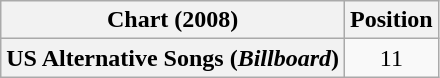<table class="wikitable sortable plainrowheaders" style="text-align:center">
<tr>
<th scope="col">Chart (2008)</th>
<th scope="col">Position</th>
</tr>
<tr>
<th scope="row">US Alternative Songs (<em>Billboard</em>)</th>
<td>11</td>
</tr>
</table>
